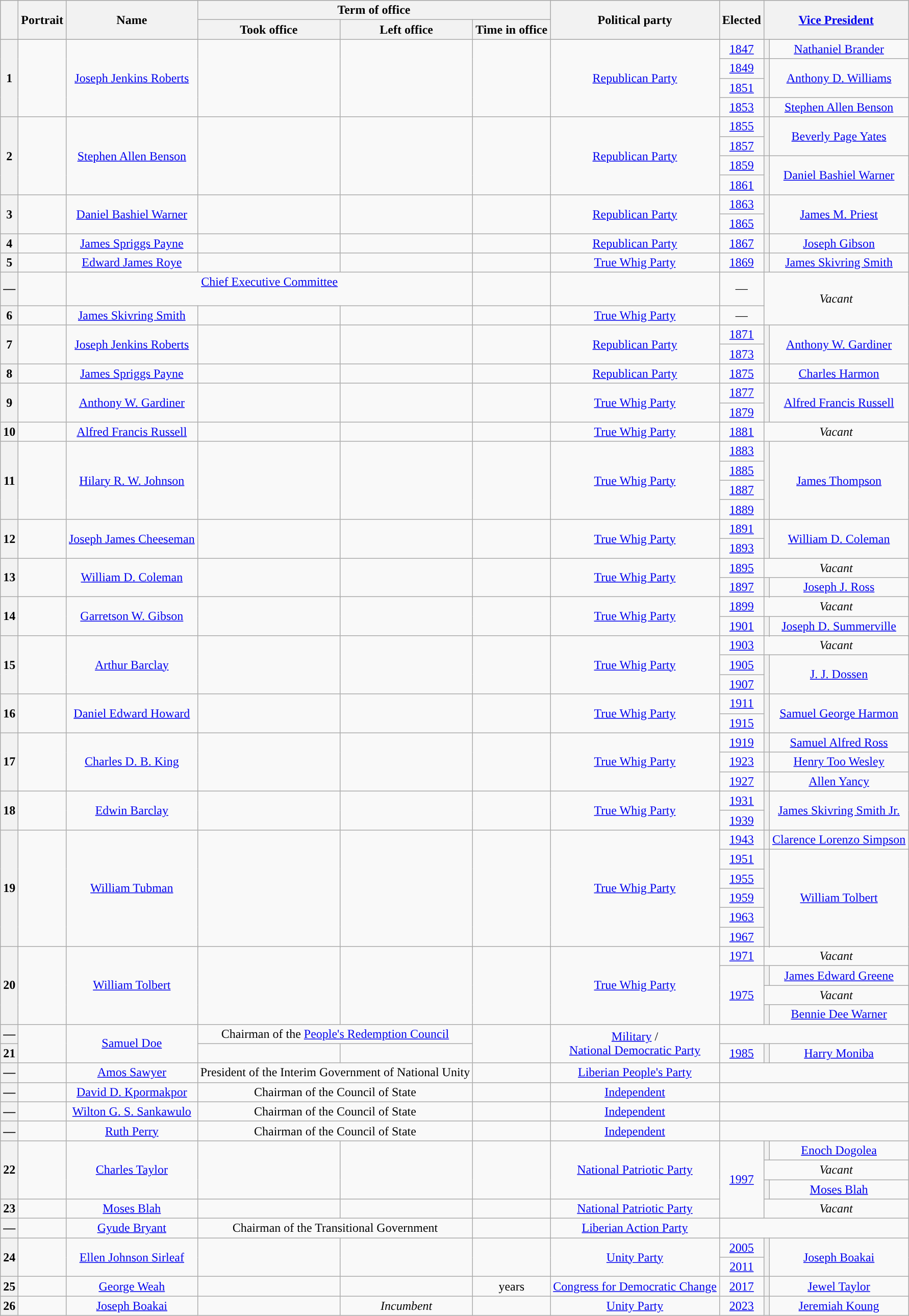<table class="wikitable" style="text-align:center">
<tr style="background:#B5B5B5">
<th rowspan="2"></th>
<th rowspan="2">Portrait</th>
<th rowspan="2">Name<br></th>
<th colspan="3">Term of office</th>
<th rowspan="2">Political party</th>
<th rowspan="2">Elected</th>
<th colspan="2" rowspan="2"><a href='#'>Vice President</a></th>
</tr>
<tr>
<th>Took office</th>
<th>Left office</th>
<th>Time in office</th>
</tr>
<tr>
<th rowspan="4" style="background:">1</th>
<td rowspan="4"></td>
<td rowspan="4"><a href='#'>Joseph Jenkins Roberts</a><br></td>
<td rowspan="4"></td>
<td rowspan="4"></td>
<td rowspan="4"></td>
<td rowspan="4"><a href='#'>Republican Party</a></td>
<td><a href='#'>1847</a></td>
<th style="background:"></th>
<td><a href='#'>Nathaniel Brander</a></td>
</tr>
<tr>
<td><a href='#'>1849</a></td>
<th rowspan="2" style="background:"></th>
<td rowspan="2"><a href='#'>Anthony D. Williams</a></td>
</tr>
<tr>
<td><a href='#'>1851</a></td>
</tr>
<tr>
<td><a href='#'>1853</a></td>
<th style="background:"></th>
<td><a href='#'>Stephen Allen Benson</a></td>
</tr>
<tr>
<th rowspan="4" style="background:">2</th>
<td rowspan="4"></td>
<td rowspan="4"><a href='#'>Stephen Allen Benson</a><br></td>
<td rowspan="4"></td>
<td rowspan="4"></td>
<td rowspan="4"></td>
<td rowspan="4"><a href='#'>Republican Party</a></td>
<td><a href='#'>1855</a></td>
<th rowspan="2" style="background:"></th>
<td rowspan="2"><a href='#'>Beverly Page Yates</a></td>
</tr>
<tr>
<td><a href='#'>1857</a></td>
</tr>
<tr>
<td><a href='#'>1859</a></td>
<th rowspan="2" style="background:"></th>
<td rowspan="2"><a href='#'>Daniel Bashiel Warner</a></td>
</tr>
<tr>
<td><a href='#'>1861</a></td>
</tr>
<tr>
<th rowspan="2" style="background:">3</th>
<td rowspan="2"></td>
<td rowspan="2"><a href='#'>Daniel Bashiel Warner</a><br></td>
<td rowspan="2"></td>
<td rowspan="2"></td>
<td rowspan="2"></td>
<td rowspan="2"><a href='#'>Republican Party</a></td>
<td><a href='#'>1863</a></td>
<th rowspan="2" style="background:"></th>
<td rowspan="2"><a href='#'>James M. Priest</a></td>
</tr>
<tr>
<td><a href='#'>1865</a></td>
</tr>
<tr>
<th style="background:">4</th>
<td></td>
<td><a href='#'>James Spriggs Payne</a><br></td>
<td></td>
<td></td>
<td></td>
<td><a href='#'>Republican Party</a></td>
<td><a href='#'>1867</a></td>
<th style="background:"></th>
<td><a href='#'>Joseph Gibson</a></td>
</tr>
<tr>
<th style="background:">5</th>
<td></td>
<td><a href='#'>Edward James Roye</a><br></td>
<td></td>
<td><br></td>
<td></td>
<td><a href='#'>True Whig Party</a></td>
<td><a href='#'>1869</a></td>
<th style="background:"></th>
<td><a href='#'>James Skivring Smith</a></td>
</tr>
<tr>
<th style="background:">—</th>
<td></td>
<td colspan="3"><a href='#'>Chief Executive Committee</a><br><br></td>
<td></td>
<td></td>
<td>—</td>
<td colspan="2" rowspan="2"><em>Vacant</em><br></td>
</tr>
<tr>
<th style="background:">6</th>
<td></td>
<td><a href='#'>James Skivring Smith</a><br></td>
<td></td>
<td></td>
<td></td>
<td><a href='#'>True Whig Party</a></td>
<td>—</td>
</tr>
<tr>
<th rowspan="2" style="background:">7</th>
<td rowspan="2"></td>
<td rowspan="2"><a href='#'>Joseph Jenkins Roberts</a><br></td>
<td rowspan="2"></td>
<td rowspan="2"></td>
<td rowspan="2"></td>
<td rowspan="2"><a href='#'>Republican Party</a></td>
<td><a href='#'>1871</a></td>
<th rowspan="2" style="background:"></th>
<td rowspan="2"><a href='#'>Anthony W. Gardiner</a></td>
</tr>
<tr>
<td><a href='#'>1873</a></td>
</tr>
<tr>
<th style="background:">8</th>
<td></td>
<td><a href='#'>James Spriggs Payne</a><br></td>
<td></td>
<td></td>
<td></td>
<td><a href='#'>Republican Party</a></td>
<td><a href='#'>1875</a></td>
<th style="background:"></th>
<td><a href='#'>Charles Harmon</a></td>
</tr>
<tr>
<th rowspan="3" style="background:">9</th>
<td rowspan="3"></td>
<td rowspan="3"><a href='#'>Anthony W. Gardiner</a><br></td>
<td rowspan="3"></td>
<td rowspan="3"><br></td>
<td rowspan="3"></td>
<td rowspan="3"><a href='#'>True Whig Party</a></td>
<td><a href='#'>1877</a></td>
<th rowspan="3" style="background:"></th>
<td rowspan="3"><a href='#'>Alfred Francis Russell</a></td>
</tr>
<tr>
<td><a href='#'>1879</a></td>
</tr>
<tr>
<td rowspan="2"><a href='#'>1881</a></td>
</tr>
<tr>
<th style="background:">10</th>
<td></td>
<td><a href='#'>Alfred Francis Russell</a><br></td>
<td></td>
<td></td>
<td></td>
<td><a href='#'>True Whig Party</a></td>
<td colspan="2"><em>Vacant</em><br></td>
</tr>
<tr>
<th rowspan="4" style="background:">11</th>
<td rowspan="4"></td>
<td rowspan="4"><a href='#'>Hilary R. W. Johnson</a><br></td>
<td rowspan="4"></td>
<td rowspan="4"></td>
<td rowspan="4"></td>
<td rowspan="4"><a href='#'>True Whig Party</a></td>
<td><a href='#'>1883</a></td>
<th rowspan="4" style="background:"></th>
<td rowspan="4"><a href='#'>James Thompson</a></td>
</tr>
<tr>
<td><a href='#'>1885</a></td>
</tr>
<tr>
<td><a href='#'>1887</a></td>
</tr>
<tr>
<td><a href='#'>1889</a></td>
</tr>
<tr>
<th rowspan="3" style="background:">12</th>
<td rowspan="3"></td>
<td rowspan="3"><a href='#'>Joseph James Cheeseman</a><br></td>
<td rowspan="3"></td>
<td rowspan="3"></td>
<td rowspan="3"></td>
<td rowspan="3"><a href='#'>True Whig Party</a></td>
<td><a href='#'>1891</a></td>
<th rowspan="3" style="background:"></th>
<td rowspan="3"><a href='#'>William D. Coleman</a></td>
</tr>
<tr>
<td><a href='#'>1893</a></td>
</tr>
<tr>
<td rowspan="2"><a href='#'>1895</a></td>
</tr>
<tr>
<th rowspan="4" style="background:">13</th>
<td rowspan="4"></td>
<td rowspan="4"><a href='#'>William D. Coleman</a><br></td>
<td rowspan="4"></td>
<td rowspan="4"></td>
<td rowspan="4"></td>
<td rowspan="4"><a href='#'>True Whig Party</a></td>
<td colspan="2"><em>Vacant</em><br></td>
</tr>
<tr>
<td><a href='#'>1897</a></td>
<th rowspan="2" style="background:"></th>
<td rowspan="2"><a href='#'>Joseph J. Ross</a></td>
</tr>
<tr>
<td rowspan="3"><a href='#'>1899</a></td>
</tr>
<tr>
<td colspan="2" rowspan="2"><em>Vacant</em><br></td>
</tr>
<tr>
<th rowspan="2" style="background:">14</th>
<td rowspan="2"></td>
<td rowspan="2"><a href='#'>Garretson W. Gibson</a><br></td>
<td rowspan="2"></td>
<td rowspan="2"></td>
<td rowspan="2"></td>
<td rowspan="2"><a href='#'>True Whig Party</a></td>
</tr>
<tr>
<td><a href='#'>1901</a></td>
<th rowspan="2" style="background:"></th>
<td rowspan="2"><a href='#'>Joseph D. Summerville</a></td>
</tr>
<tr>
<th rowspan="4" style="background:">15</th>
<td rowspan="4"></td>
<td rowspan="4"><a href='#'>Arthur Barclay</a><br></td>
<td rowspan="4"></td>
<td rowspan="4"></td>
<td rowspan="4"></td>
<td rowspan="4"><a href='#'>True Whig Party</a></td>
<td rowspan="2"><a href='#'>1903</a></td>
</tr>
<tr>
<td colspan="2"><em>Vacant</em><br></td>
</tr>
<tr>
<td><a href='#'>1905</a></td>
<th rowspan="2" style="background:"></th>
<td rowspan="2"><a href='#'>J. J. Dossen</a></td>
</tr>
<tr>
<td><a href='#'>1907</a></td>
</tr>
<tr>
<th rowspan="2" style="background:">16</th>
<td rowspan="2"></td>
<td rowspan="2"><a href='#'>Daniel Edward Howard</a><br></td>
<td rowspan="2"></td>
<td rowspan="2"></td>
<td rowspan="2"></td>
<td rowspan="2"><a href='#'>True Whig Party</a></td>
<td><a href='#'>1911</a></td>
<th rowspan="2" style="background:"></th>
<td rowspan="2"><a href='#'>Samuel George Harmon</a></td>
</tr>
<tr>
<td><a href='#'>1915</a></td>
</tr>
<tr>
<th rowspan="3" style="background:">17</th>
<td rowspan="3"></td>
<td rowspan="3"><a href='#'>Charles D. B. King</a><br></td>
<td rowspan="3"></td>
<td rowspan="3"><br></td>
<td rowspan="3"></td>
<td rowspan="3"><a href='#'>True Whig Party</a></td>
<td><a href='#'>1919</a></td>
<th style="background:"></th>
<td><a href='#'>Samuel Alfred Ross</a></td>
</tr>
<tr>
<td><a href='#'>1923</a></td>
<th style="background:"></th>
<td><a href='#'>Henry Too Wesley</a></td>
</tr>
<tr>
<td rowspan="2"><a href='#'>1927</a></td>
<th style="background:"></th>
<td><a href='#'>Allen Yancy</a></td>
</tr>
<tr>
<th rowspan="3" style="background:">18</th>
<td rowspan="3"></td>
<td rowspan="3"><a href='#'>Edwin Barclay</a><br></td>
<td rowspan="3"></td>
<td rowspan="3"></td>
<td rowspan="3"></td>
<td rowspan="3"><a href='#'>True Whig Party</a></td>
<th rowspan="3" style="background:"></th>
<td rowspan="3"><a href='#'>James Skivring Smith Jr.</a></td>
</tr>
<tr>
<td><a href='#'>1931</a></td>
</tr>
<tr>
<td><a href='#'>1939</a></td>
</tr>
<tr>
<th rowspan="7" style="background:">19</th>
<td rowspan="7"></td>
<td rowspan="7"><a href='#'>William Tubman</a><br></td>
<td rowspan="7"></td>
<td rowspan="7"></td>
<td rowspan="7"></td>
<td rowspan="7"><a href='#'>True Whig Party</a></td>
<td><a href='#'>1943</a></td>
<th style="background:"></th>
<td><a href='#'>Clarence Lorenzo Simpson</a></td>
</tr>
<tr>
<td><a href='#'>1951</a></td>
<th rowspan="6" style="background:"></th>
<td rowspan="6"><a href='#'>William Tolbert</a></td>
</tr>
<tr>
<td><a href='#'>1955</a></td>
</tr>
<tr>
<td><a href='#'>1959</a></td>
</tr>
<tr>
<td><a href='#'>1963</a></td>
</tr>
<tr>
<td><a href='#'>1967</a></td>
</tr>
<tr>
<td rowspan="3"><a href='#'>1971</a></td>
</tr>
<tr>
<th rowspan="5" style="background:">20</th>
<td rowspan="5"></td>
<td rowspan="5"><a href='#'>William Tolbert</a><br></td>
<td rowspan="5"></td>
<td rowspan="5"><br></td>
<td rowspan="5"></td>
<td rowspan="5"><a href='#'>True Whig Party</a></td>
<td colspan="2"><em>Vacant</em><br></td>
</tr>
<tr>
<th rowspan="2" style="background:"></th>
<td rowspan="2"><a href='#'>James Edward Greene</a></td>
</tr>
<tr>
<td rowspan="3"><a href='#'>1975</a></td>
</tr>
<tr>
<td colspan="2"><em>Vacant</em><br></td>
</tr>
<tr>
<th style="background:"></th>
<td><a href='#'>Bennie Dee Warner</a></td>
</tr>
<tr>
<th style="background:">—</th>
<td rowspan="2"></td>
<td rowspan="2"><a href='#'>Samuel Doe</a><br></td>
<td colspan="2">Chairman of the <a href='#'>People's Redemption Council</a><br></td>
<td rowspan="2"></td>
<td rowspan="2"><a href='#'>Military</a> /<br><a href='#'>National Democratic Party</a></td>
<td colspan="3"></td>
</tr>
<tr>
<th style="background:">21</th>
<td></td>
<td><br></td>
<td><a href='#'>1985</a></td>
<th style="background:"></th>
<td><a href='#'>Harry Moniba</a></td>
</tr>
<tr>
<th style="background:">—</th>
<td></td>
<td><a href='#'>Amos Sawyer</a><br></td>
<td colspan="2">President of the Interim Government of National Unity<br></td>
<td></td>
<td><a href='#'>Liberian People's Party</a></td>
<td colspan="3"></td>
</tr>
<tr>
<th style="background:">—</th>
<td></td>
<td><a href='#'>David D. Kpormakpor</a><br></td>
<td colspan="2">Chairman of the Council of State<br></td>
<td></td>
<td><a href='#'>Independent</a></td>
<td colspan="3"></td>
</tr>
<tr>
<th style="background:">—</th>
<td></td>
<td><a href='#'>Wilton G. S. Sankawulo</a><br></td>
<td colspan="2">Chairman of the Council of State<br></td>
<td></td>
<td><a href='#'>Independent</a></td>
<td colspan="3"></td>
</tr>
<tr>
<th style="background:">—</th>
<td></td>
<td><a href='#'>Ruth Perry</a><br></td>
<td colspan="2">Chairman of the Council of State<br></td>
<td></td>
<td><a href='#'>Independent</a></td>
<td colspan="3"></td>
</tr>
<tr>
<th rowspan="3" style="background:">22</th>
<td rowspan="3"></td>
<td rowspan="3"><a href='#'>Charles Taylor</a><br></td>
<td rowspan="3"></td>
<td rowspan="3"><br></td>
<td rowspan="3"></td>
<td rowspan="3"><a href='#'>National Patriotic Party</a></td>
<td rowspan="4"><a href='#'>1997</a></td>
<th style="background:"></th>
<td><a href='#'>Enoch Dogolea</a></td>
</tr>
<tr>
<td colspan="2"><em>Vacant</em><br></td>
</tr>
<tr>
<th style="background:"></th>
<td><a href='#'>Moses Blah</a></td>
</tr>
<tr>
<th style="background:">23</th>
<td></td>
<td><a href='#'>Moses Blah</a><br></td>
<td></td>
<td><br></td>
<td></td>
<td><a href='#'>National Patriotic Party</a></td>
<td colspan="2"><em>Vacant</em><br></td>
</tr>
<tr>
<th style="background:">—</th>
<td></td>
<td><a href='#'>Gyude Bryant</a><br></td>
<td colspan="2">Chairman of the Transitional Government<br></td>
<td></td>
<td><a href='#'>Liberian Action Party</a></td>
<td colspan="3"></td>
</tr>
<tr>
<th rowspan="2" style="background:">24</th>
<td rowspan="2"></td>
<td rowspan="2"><a href='#'>Ellen Johnson Sirleaf</a><br></td>
<td rowspan="2"></td>
<td rowspan="2"></td>
<td rowspan="2"></td>
<td rowspan="2"><a href='#'>Unity Party</a></td>
<td><a href='#'>2005</a></td>
<th rowspan="2" style="background:"></th>
<td rowspan="2"><a href='#'>Joseph Boakai</a></td>
</tr>
<tr>
<td><a href='#'>2011</a></td>
</tr>
<tr>
<th style="background:">25</th>
<td></td>
<td><a href='#'>George Weah</a><br></td>
<td></td>
<td></td>
<td> years</td>
<td><a href='#'>Congress for Democratic Change</a></td>
<td><a href='#'>2017</a></td>
<th style="background:"></th>
<td><a href='#'>Jewel Taylor</a></td>
</tr>
<tr>
<th style="background:">26</th>
<td></td>
<td><a href='#'>Joseph Boakai</a><br></td>
<td></td>
<td><em>Incumbent</em></td>
<td></td>
<td><a href='#'>Unity Party</a></td>
<td><a href='#'>2023</a></td>
<th style="background:"></th>
<td><a href='#'>Jeremiah Koung</a></td>
</tr>
</table>
